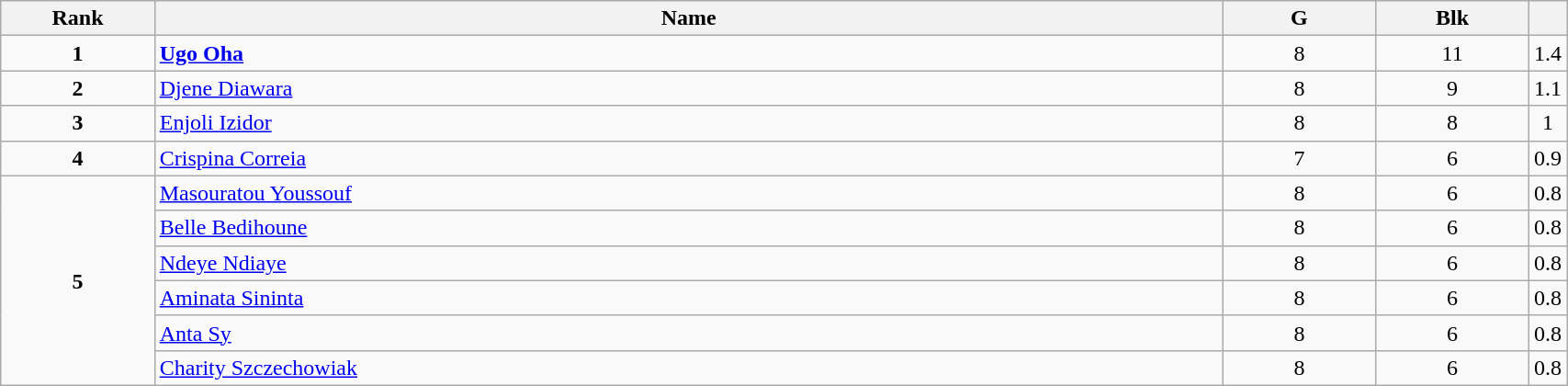<table class="wikitable" style="width:90%;">
<tr>
<th style="width:10%;">Rank</th>
<th style="width:70%;">Name</th>
<th style="width:10%;">G</th>
<th style="width:10%;">Blk</th>
<th style="width:10%;"></th>
</tr>
<tr align=center>
<td><strong>1</strong></td>
<td align=left> <strong><a href='#'>Ugo Oha</a></strong></td>
<td>8</td>
<td>11</td>
<td>1.4</td>
</tr>
<tr align=center>
<td><strong>2</strong></td>
<td align=left> <a href='#'>Djene Diawara</a></td>
<td>8</td>
<td>9</td>
<td>1.1</td>
</tr>
<tr align=center>
<td><strong>3</strong></td>
<td align=left> <a href='#'>Enjoli Izidor</a></td>
<td>8</td>
<td>8</td>
<td>1</td>
</tr>
<tr align=center>
<td><strong>4</strong></td>
<td align=left> <a href='#'>Crispina Correia</a></td>
<td>7</td>
<td>6</td>
<td>0.9</td>
</tr>
<tr align=center>
<td rowspan=6><strong>5</strong></td>
<td align=left> <a href='#'>Masouratou Youssouf</a></td>
<td>8</td>
<td>6</td>
<td>0.8</td>
</tr>
<tr align=center>
<td align=left> <a href='#'>Belle Bedihoune</a></td>
<td>8</td>
<td>6</td>
<td>0.8</td>
</tr>
<tr align=center>
<td align=left> <a href='#'>Ndeye Ndiaye</a></td>
<td>8</td>
<td>6</td>
<td>0.8</td>
</tr>
<tr align=center>
<td align=left> <a href='#'>Aminata Sininta</a></td>
<td>8</td>
<td>6</td>
<td>0.8</td>
</tr>
<tr align=center>
<td align=left> <a href='#'>Anta Sy</a></td>
<td>8</td>
<td>6</td>
<td>0.8</td>
</tr>
<tr align=center>
<td align=left> <a href='#'>Charity Szczechowiak</a></td>
<td>8</td>
<td>6</td>
<td>0.8</td>
</tr>
</table>
